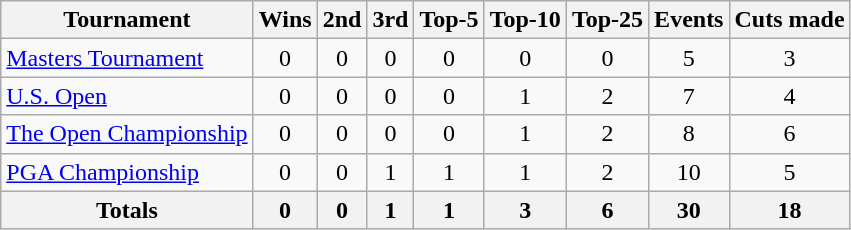<table class=wikitable style=text-align:center>
<tr>
<th>Tournament</th>
<th>Wins</th>
<th>2nd</th>
<th>3rd</th>
<th>Top-5</th>
<th>Top-10</th>
<th>Top-25</th>
<th>Events</th>
<th>Cuts made</th>
</tr>
<tr>
<td align=left><a href='#'>Masters Tournament</a></td>
<td>0</td>
<td>0</td>
<td>0</td>
<td>0</td>
<td>0</td>
<td>0</td>
<td>5</td>
<td>3</td>
</tr>
<tr>
<td align=left><a href='#'>U.S. Open</a></td>
<td>0</td>
<td>0</td>
<td>0</td>
<td>0</td>
<td>1</td>
<td>2</td>
<td>7</td>
<td>4</td>
</tr>
<tr>
<td align=left><a href='#'>The Open Championship</a></td>
<td>0</td>
<td>0</td>
<td>0</td>
<td>0</td>
<td>1</td>
<td>2</td>
<td>8</td>
<td>6</td>
</tr>
<tr>
<td align=left><a href='#'>PGA Championship</a></td>
<td>0</td>
<td>0</td>
<td>1</td>
<td>1</td>
<td>1</td>
<td>2</td>
<td>10</td>
<td>5</td>
</tr>
<tr>
<th>Totals</th>
<th>0</th>
<th>0</th>
<th>1</th>
<th>1</th>
<th>3</th>
<th>6</th>
<th>30</th>
<th>18</th>
</tr>
</table>
